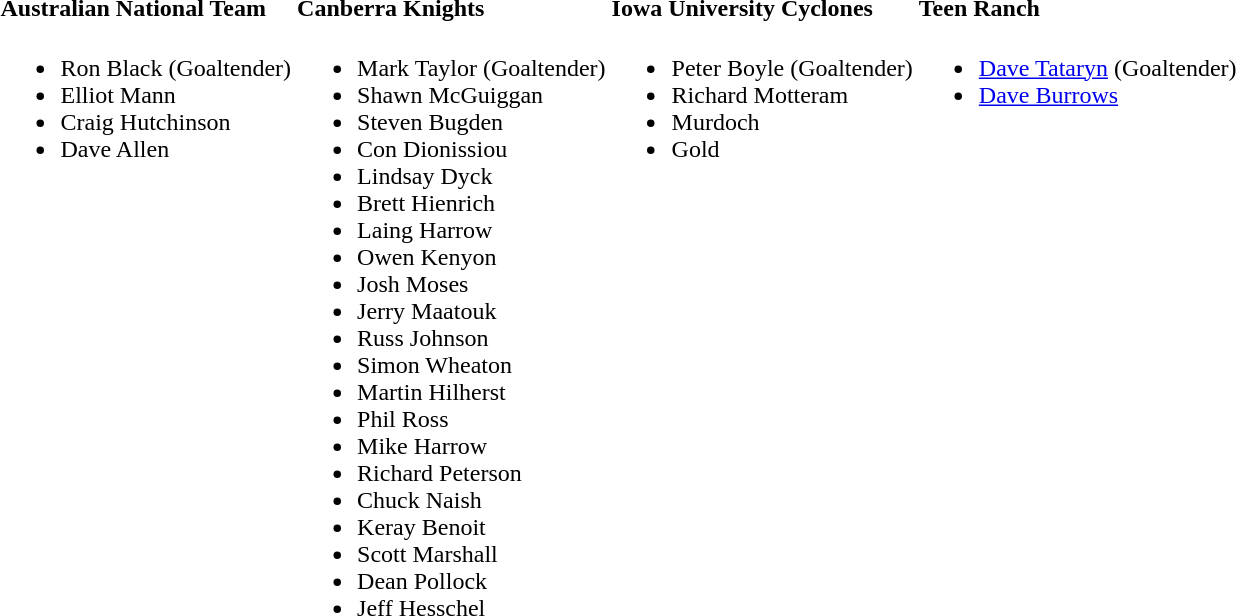<table>
<tr ---->
<td valign="top"><br><h4>Australian National Team</h4><ul><li>Ron Black (Goaltender)</li><li>Elliot Mann</li><li>Craig Hutchinson</li><li>Dave Allen</li></ul></td>
<td valign="top"><br><h4>Canberra Knights</h4><ul><li>Mark Taylor (Goaltender)</li><li>Shawn McGuiggan</li><li>Steven Bugden</li><li>Con Dionissiou</li><li>Lindsay Dyck</li><li>Brett Hienrich</li><li>Laing Harrow</li><li>Owen Kenyon</li><li>Josh Moses</li><li>Jerry Maatouk</li><li>Russ Johnson</li><li>Simon Wheaton</li><li>Martin Hilherst</li><li>Phil Ross</li><li>Mike Harrow</li><li>Richard Peterson</li><li>Chuck Naish</li><li>Keray Benoit</li><li>Scott Marshall</li><li>Dean Pollock</li><li>Jeff Hesschel</li></ul></td>
<td valign="top"><br><h4>Iowa University Cyclones</h4><ul><li>Peter Boyle (Goaltender)</li><li>Richard Motteram</li><li>Murdoch</li><li>Gold</li></ul></td>
<td valign="top"><br><h4>Teen Ranch</h4><ul><li><a href='#'>Dave Tataryn</a> (Goaltender)</li><li><a href='#'>Dave Burrows</a></li></ul></td>
</tr>
</table>
